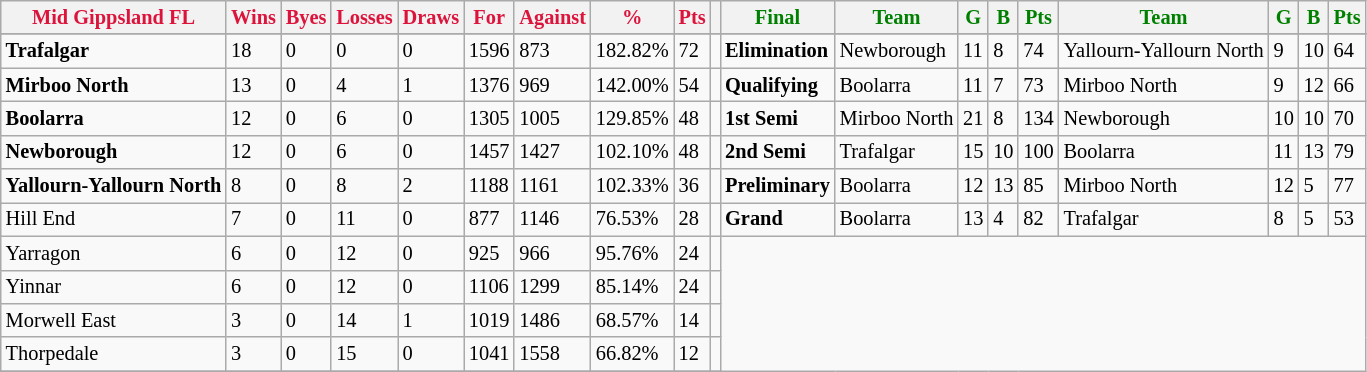<table style="font-size: 85%; text-align: left;" class="wikitable">
<tr>
<th style="color:crimson">Mid Gippsland FL</th>
<th style="color:crimson">Wins</th>
<th style="color:crimson">Byes</th>
<th style="color:crimson">Losses</th>
<th style="color:crimson">Draws</th>
<th style="color:crimson">For</th>
<th style="color:crimson">Against</th>
<th style="color:crimson">%</th>
<th style="color:crimson">Pts</th>
<th></th>
<th style="color:green">Final</th>
<th style="color:green">Team</th>
<th style="color:green">G</th>
<th style="color:green">B</th>
<th style="color:green">Pts</th>
<th style="color:green">Team</th>
<th style="color:green">G</th>
<th style="color:green">B</th>
<th style="color:green">Pts</th>
</tr>
<tr>
</tr>
<tr>
</tr>
<tr>
<td><strong>	Trafalgar	</strong></td>
<td>18</td>
<td>0</td>
<td>0</td>
<td>0</td>
<td>1596</td>
<td>873</td>
<td>182.82%</td>
<td>72</td>
<td></td>
<td><strong>Elimination</strong></td>
<td>Newborough</td>
<td>11</td>
<td>8</td>
<td>74</td>
<td>Yallourn-Yallourn North</td>
<td>9</td>
<td>10</td>
<td>64</td>
</tr>
<tr>
<td><strong>	Mirboo North	</strong></td>
<td>13</td>
<td>0</td>
<td>4</td>
<td>1</td>
<td>1376</td>
<td>969</td>
<td>142.00%</td>
<td>54</td>
<td></td>
<td><strong>Qualifying</strong></td>
<td>Boolarra</td>
<td>11</td>
<td>7</td>
<td>73</td>
<td>Mirboo North</td>
<td>9</td>
<td>12</td>
<td>66</td>
</tr>
<tr>
<td><strong>	Boolarra	</strong></td>
<td>12</td>
<td>0</td>
<td>6</td>
<td>0</td>
<td>1305</td>
<td>1005</td>
<td>129.85%</td>
<td>48</td>
<td></td>
<td><strong>1st Semi</strong></td>
<td>Mirboo North</td>
<td>21</td>
<td>8</td>
<td>134</td>
<td>Newborough</td>
<td>10</td>
<td>10</td>
<td>70</td>
</tr>
<tr>
<td><strong>	Newborough	</strong></td>
<td>12</td>
<td>0</td>
<td>6</td>
<td>0</td>
<td>1457</td>
<td>1427</td>
<td>102.10%</td>
<td>48</td>
<td></td>
<td><strong>2nd Semi</strong></td>
<td>Trafalgar</td>
<td>15</td>
<td>10</td>
<td>100</td>
<td>Boolarra</td>
<td>11</td>
<td>13</td>
<td>79</td>
</tr>
<tr>
<td><strong>	Yallourn-Yallourn North	</strong></td>
<td>8</td>
<td>0</td>
<td>8</td>
<td>2</td>
<td>1188</td>
<td>1161</td>
<td>102.33%</td>
<td>36</td>
<td></td>
<td><strong>Preliminary</strong></td>
<td>Boolarra</td>
<td>12</td>
<td>13</td>
<td>85</td>
<td>Mirboo North</td>
<td>12</td>
<td>5</td>
<td>77</td>
</tr>
<tr>
<td>Hill End</td>
<td>7</td>
<td>0</td>
<td>11</td>
<td>0</td>
<td>877</td>
<td>1146</td>
<td>76.53%</td>
<td>28</td>
<td></td>
<td><strong>Grand</strong></td>
<td>Boolarra</td>
<td>13</td>
<td>4</td>
<td>82</td>
<td>Trafalgar</td>
<td>8</td>
<td>5</td>
<td>53</td>
</tr>
<tr>
<td>Yarragon</td>
<td>6</td>
<td>0</td>
<td>12</td>
<td>0</td>
<td>925</td>
<td>966</td>
<td>95.76%</td>
<td>24</td>
<td></td>
</tr>
<tr>
<td>Yinnar</td>
<td>6</td>
<td>0</td>
<td>12</td>
<td>0</td>
<td>1106</td>
<td>1299</td>
<td>85.14%</td>
<td>24</td>
<td></td>
</tr>
<tr>
<td>Morwell East</td>
<td>3</td>
<td>0</td>
<td>14</td>
<td>1</td>
<td>1019</td>
<td>1486</td>
<td>68.57%</td>
<td>14</td>
<td></td>
</tr>
<tr>
<td>Thorpedale</td>
<td>3</td>
<td>0</td>
<td>15</td>
<td>0</td>
<td>1041</td>
<td>1558</td>
<td>66.82%</td>
<td>12</td>
<td></td>
</tr>
<tr>
</tr>
</table>
